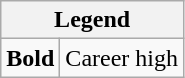<table class="wikitable mw-collapsible mw-collapsed">
<tr>
<th colspan="2">Legend</th>
</tr>
<tr>
<td><strong>Bold</strong></td>
<td>Career high</td>
</tr>
</table>
